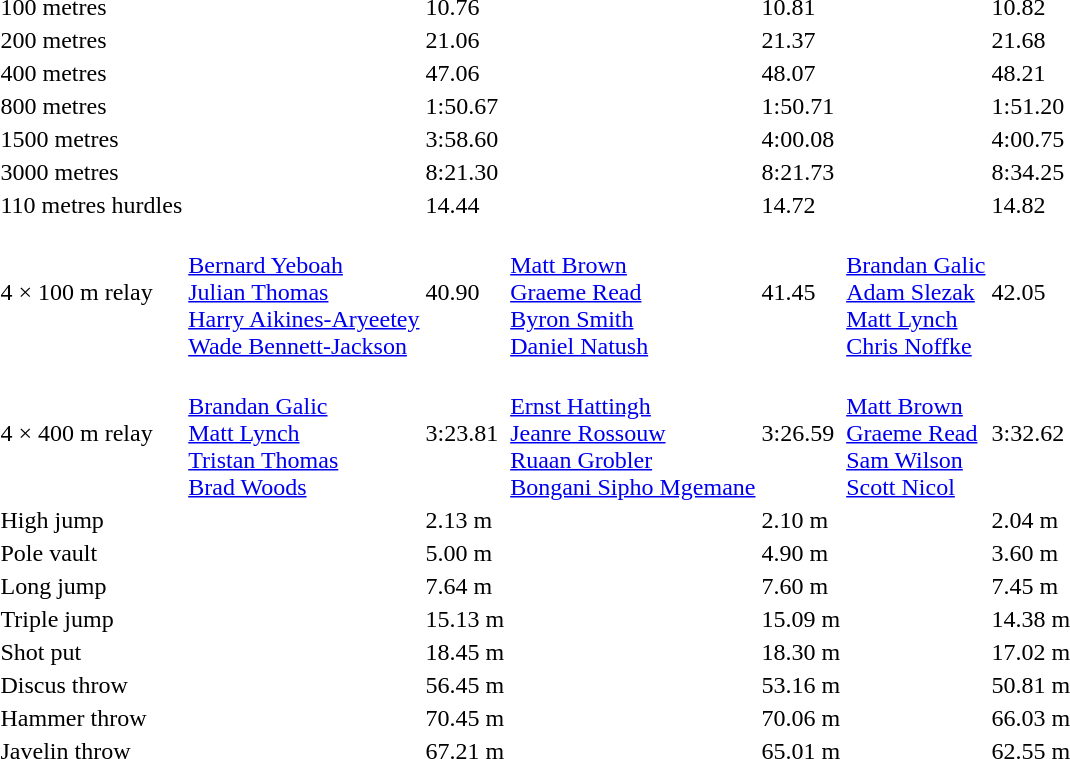<table>
<tr>
<td>100 metres</td>
<td></td>
<td>10.76 </td>
<td></td>
<td>10.81</td>
<td></td>
<td>10.82</td>
</tr>
<tr>
<td>200 metres</td>
<td></td>
<td>21.06 </td>
<td></td>
<td>21.37</td>
<td></td>
<td>21.68</td>
</tr>
<tr>
<td>400 metres</td>
<td></td>
<td>47.06 </td>
<td></td>
<td>48.07</td>
<td></td>
<td>48.21</td>
</tr>
<tr>
<td>800 metres</td>
<td></td>
<td>1:50.67 </td>
<td></td>
<td>1:50.71</td>
<td></td>
<td>1:51.20</td>
</tr>
<tr>
<td>1500 metres</td>
<td></td>
<td>3:58.60 </td>
<td></td>
<td>4:00.08</td>
<td></td>
<td>4:00.75</td>
</tr>
<tr>
<td>3000 metres</td>
<td></td>
<td>8:21.30 </td>
<td></td>
<td>8:21.73</td>
<td></td>
<td>8:34.25</td>
</tr>
<tr>
<td>110 metres hurdles</td>
<td></td>
<td>14.44</td>
<td></td>
<td>14.72</td>
<td></td>
<td>14.82</td>
</tr>
<tr>
<td>4 × 100 m relay</td>
<td><br><a href='#'>Bernard Yeboah</a><br><a href='#'>Julian Thomas</a><br><a href='#'>Harry Aikines-Aryeetey</a><br><a href='#'>Wade Bennett-Jackson</a></td>
<td>40.90 </td>
<td><br><a href='#'>Matt Brown</a><br><a href='#'>Graeme Read</a><br><a href='#'>Byron Smith</a><br><a href='#'>Daniel Natush</a></td>
<td>41.45</td>
<td><br><a href='#'>Brandan Galic</a><br><a href='#'>Adam Slezak</a><br><a href='#'>Matt Lynch</a><br><a href='#'>Chris Noffke</a></td>
<td>42.05</td>
</tr>
<tr>
<td>4 × 400 m relay</td>
<td><br><a href='#'>Brandan Galic</a><br><a href='#'>Matt Lynch</a><br><a href='#'>Tristan Thomas</a><br><a href='#'>Brad Woods</a></td>
<td>3:23.81</td>
<td><br><a href='#'>Ernst Hattingh</a><br><a href='#'>Jeanre Rossouw</a><br><a href='#'>Ruaan Grobler</a><br><a href='#'>Bongani Sipho Mgemane</a></td>
<td>3:26.59</td>
<td><br><a href='#'>Matt Brown</a><br><a href='#'>Graeme Read</a><br><a href='#'>Sam Wilson</a><br><a href='#'>Scott Nicol</a></td>
<td>3:32.62</td>
</tr>
<tr>
<td>High jump</td>
<td></td>
<td>2.13 m </td>
<td></td>
<td>2.10 m</td>
<td></td>
<td>2.04 m</td>
</tr>
<tr>
<td>Pole vault</td>
<td></td>
<td>5.00 m </td>
<td></td>
<td>4.90 m</td>
<td></td>
<td>3.60 m</td>
</tr>
<tr>
<td>Long jump</td>
<td></td>
<td>7.64 m </td>
<td></td>
<td>7.60 m </td>
<td></td>
<td>7.45 m</td>
</tr>
<tr>
<td>Triple jump</td>
<td></td>
<td>15.13 m </td>
<td></td>
<td>15.09 m </td>
<td></td>
<td>14.38 m </td>
</tr>
<tr>
<td>Shot put</td>
<td></td>
<td>18.45 m </td>
<td></td>
<td>18.30 m</td>
<td></td>
<td>17.02 m</td>
</tr>
<tr>
<td>Discus throw</td>
<td></td>
<td>56.45 m </td>
<td></td>
<td>53.16 m</td>
<td></td>
<td>50.81 m</td>
</tr>
<tr>
<td>Hammer throw</td>
<td></td>
<td>70.45 m </td>
<td></td>
<td>70.06 m</td>
<td></td>
<td>66.03 m</td>
</tr>
<tr>
<td>Javelin throw</td>
<td></td>
<td>67.21 m </td>
<td></td>
<td>65.01 m</td>
<td></td>
<td>62.55 m</td>
</tr>
</table>
